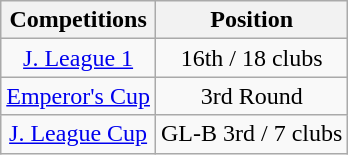<table class="wikitable" style="text-align:center;">
<tr>
<th>Competitions</th>
<th>Position</th>
</tr>
<tr>
<td><a href='#'>J. League 1</a></td>
<td>16th / 18 clubs</td>
</tr>
<tr>
<td><a href='#'>Emperor's Cup</a></td>
<td>3rd Round</td>
</tr>
<tr>
<td><a href='#'>J. League Cup</a></td>
<td>GL-B 3rd / 7 clubs</td>
</tr>
</table>
